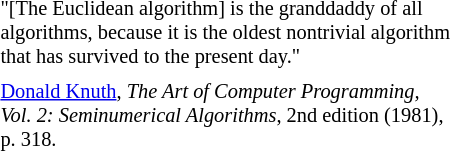<table class="toccolours" style="float: left; margin-left: 1em; margin-right: 1em; font-size: 85%; color:black; width:23em; max-width: 25%;" cellspacing="5">
<tr>
<td style="text-align: left;"><br>"[The Euclidean algorithm] is the granddaddy of all algorithms, because it is the oldest nontrivial algorithm that has survived to the present day."</td>
</tr>
<tr>
<td style="text-align: left;"><a href='#'>Donald Knuth</a>, <em>The Art of Computer Programming, Vol. 2: Seminumerical Algorithms</em>, 2nd edition (1981), p. 318.</td>
</tr>
</table>
